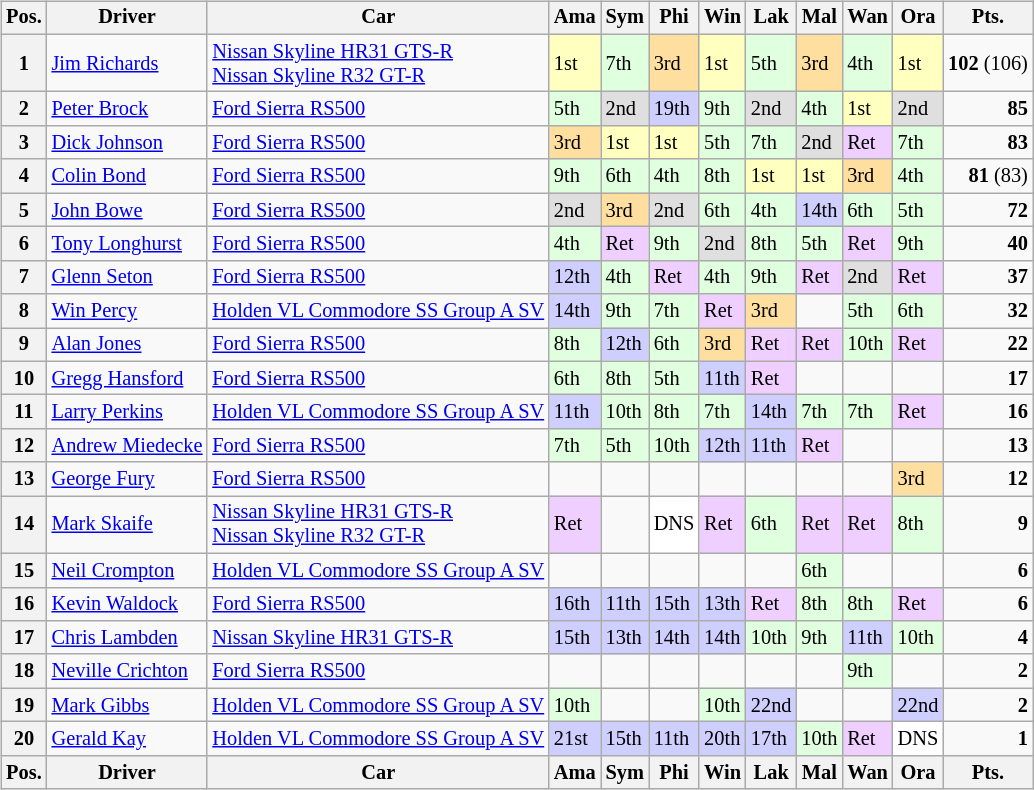<table>
<tr>
<td><br><table class="wikitable" style="font-size: 85%">
<tr>
<th valign="middle">Pos.</th>
<th valign="middle">Driver</th>
<th valign="middle">Car</th>
<th>Ama</th>
<th>Sym</th>
<th>Phi</th>
<th>Win</th>
<th>Lak</th>
<th>Mal</th>
<th>Wan</th>
<th>Ora</th>
<th valign="middle">Pts.</th>
</tr>
<tr>
<th>1</th>
<td><a href='#'>Jim Richards</a></td>
<td><a href='#'>Nissan Skyline HR31 GTS-R</a> <br> <a href='#'>Nissan Skyline R32 GT-R</a></td>
<td style="background:#ffffbf;">1st</td>
<td style="background:#dfffdf;">7th</td>
<td style="background:#ffdf9f;">3rd</td>
<td style="background:#ffffbf;">1st</td>
<td style="background:#dfffdf;">5th</td>
<td style="background:#ffdf9f;">3rd</td>
<td style="background:#dfffdf;">4th</td>
<td style="background:#ffffbf;">1st</td>
<td align="right"><strong>102</strong> (106)</td>
</tr>
<tr>
<th>2</th>
<td><a href='#'>Peter Brock</a></td>
<td><a href='#'>Ford Sierra RS500</a></td>
<td style="background:#dfffdf;">5th</td>
<td style="background:#dfdfdf;">2nd</td>
<td style="background:#cfcfff;">19th</td>
<td style="background:#dfffdf;">9th</td>
<td style="background:#dfdfdf;">2nd</td>
<td style="background:#dfffdf;">4th</td>
<td style="background:#ffffbf;">1st</td>
<td style="background:#dfdfdf;">2nd</td>
<td align="right"><strong>85</strong></td>
</tr>
<tr>
<th>3</th>
<td><a href='#'>Dick Johnson</a></td>
<td><a href='#'>Ford Sierra RS500</a></td>
<td style="background:#ffdf9f;">3rd</td>
<td style="background:#ffffbf;">1st</td>
<td style="background:#ffffbf;">1st</td>
<td style="background:#dfffdf;">5th</td>
<td style="background:#dfffdf;">7th</td>
<td style="background:#dfdfdf;">2nd</td>
<td style="background:#efcfff;">Ret</td>
<td style="background:#dfffdf;">7th</td>
<td align="right"><strong>83</strong></td>
</tr>
<tr>
<th>4</th>
<td><a href='#'>Colin Bond</a></td>
<td><a href='#'>Ford Sierra RS500</a></td>
<td style="background:#dfffdf;">9th</td>
<td style="background:#dfffdf;">6th</td>
<td style="background:#dfffdf;">4th</td>
<td style="background:#dfffdf;">8th</td>
<td style="background:#ffffbf;">1st</td>
<td style="background:#ffffbf;">1st</td>
<td style="background:#ffdf9f;">3rd</td>
<td style="background:#dfffdf;">4th</td>
<td align="right"><strong>81</strong> (83)</td>
</tr>
<tr>
<th>5</th>
<td><a href='#'>John Bowe</a></td>
<td><a href='#'>Ford Sierra RS500</a></td>
<td style="background:#dfdfdf;">2nd</td>
<td style="background:#ffdf9f;">3rd</td>
<td style="background:#dfdfdf;">2nd</td>
<td style="background:#dfffdf;">6th</td>
<td style="background:#dfffdf;">4th</td>
<td style="background:#cfcfff;">14th</td>
<td style="background:#dfffdf;">6th</td>
<td style="background:#dfffdf;">5th</td>
<td align="right"><strong>72</strong></td>
</tr>
<tr>
<th>6</th>
<td><a href='#'>Tony Longhurst</a></td>
<td><a href='#'>Ford Sierra RS500</a></td>
<td style="background:#dfffdf;">4th</td>
<td style="background:#efcfff;">Ret</td>
<td style="background:#dfffdf;">9th</td>
<td style="background:#dfdfdf;">2nd</td>
<td style="background:#dfffdf;">8th</td>
<td style="background:#dfffdf;">5th</td>
<td style="background:#efcfff;">Ret</td>
<td style="background:#dfffdf;">9th</td>
<td align="right"><strong>40</strong></td>
</tr>
<tr>
<th>7</th>
<td><a href='#'>Glenn Seton</a></td>
<td><a href='#'>Ford Sierra RS500</a></td>
<td style="background:#cfcfff;">12th</td>
<td style="background:#dfffdf;">4th</td>
<td style="background:#efcfff;">Ret</td>
<td style="background:#dfffdf;">4th</td>
<td style="background:#dfffdf;">9th</td>
<td style="background:#efcfff;">Ret</td>
<td style="background:#dfdfdf;">2nd</td>
<td style="background:#efcfff;">Ret</td>
<td align="right"><strong>37</strong></td>
</tr>
<tr>
<th>8</th>
<td><a href='#'>Win Percy</a></td>
<td><a href='#'>Holden VL Commodore SS Group A SV</a></td>
<td style="background:#cfcfff;">14th</td>
<td style="background:#dfffdf;">9th</td>
<td style="background:#dfffdf;">7th</td>
<td style="background:#efcfff;">Ret</td>
<td style="background:#ffdf9f;">3rd</td>
<td></td>
<td style="background:#dfffdf;">5th</td>
<td style="background:#dfffdf;">6th</td>
<td align="right"><strong>32</strong></td>
</tr>
<tr>
<th>9</th>
<td><a href='#'>Alan Jones</a></td>
<td><a href='#'>Ford Sierra RS500</a></td>
<td style="background:#dfffdf;">8th</td>
<td style="background:#cfcfff;">12th</td>
<td style="background:#dfffdf;">6th</td>
<td style="background:#ffdf9f;">3rd</td>
<td style="background:#efcfff;">Ret</td>
<td style="background:#efcfff;">Ret</td>
<td style="background:#dfffdf;">10th</td>
<td style="background:#efcfff;">Ret</td>
<td align="right"><strong>22</strong></td>
</tr>
<tr>
<th>10</th>
<td><a href='#'>Gregg Hansford</a></td>
<td><a href='#'>Ford Sierra RS500</a></td>
<td style="background:#dfffdf;">6th</td>
<td style="background:#dfffdf;">8th</td>
<td style="background:#dfffdf;">5th</td>
<td style="background:#cfcfff;">11th</td>
<td style="background:#efcfff;">Ret</td>
<td></td>
<td></td>
<td></td>
<td align="right"><strong>17</strong></td>
</tr>
<tr>
<th>11</th>
<td><a href='#'>Larry Perkins</a></td>
<td><a href='#'>Holden VL Commodore SS Group A SV</a></td>
<td style="background:#cfcfff;">11th</td>
<td style="background:#dfffdf;">10th</td>
<td style="background:#dfffdf;">8th</td>
<td style="background:#dfffdf;">7th</td>
<td style="background:#cfcfff;">14th</td>
<td style="background:#dfffdf;">7th</td>
<td style="background:#dfffdf;">7th</td>
<td style="background:#efcfff;">Ret</td>
<td align="right"><strong>16</strong></td>
</tr>
<tr>
<th>12</th>
<td><a href='#'>Andrew Miedecke</a></td>
<td><a href='#'>Ford Sierra RS500</a></td>
<td style="background:#dfffdf;">7th</td>
<td style="background:#dfffdf;">5th</td>
<td style="background:#dfffdf;">10th</td>
<td style="background:#cfcfff;">12th</td>
<td style="background:#cfcfff;">11th</td>
<td style="background:#efcfff;">Ret</td>
<td></td>
<td></td>
<td align="right"><strong>13</strong></td>
</tr>
<tr>
<th>13</th>
<td><a href='#'>George Fury</a></td>
<td><a href='#'>Ford Sierra RS500</a></td>
<td></td>
<td></td>
<td></td>
<td></td>
<td></td>
<td></td>
<td></td>
<td style="background:#ffdf9f;">3rd</td>
<td align="right"><strong>12</strong></td>
</tr>
<tr>
<th>14</th>
<td><a href='#'>Mark Skaife</a></td>
<td><a href='#'>Nissan Skyline HR31 GTS-R</a> <br> <a href='#'>Nissan Skyline R32 GT-R</a></td>
<td style="background:#efcfff;">Ret</td>
<td></td>
<td style="background:#ffffff;">DNS</td>
<td style="background:#efcfff;">Ret</td>
<td style="background:#dfffdf;">6th</td>
<td style="background:#efcfff;">Ret</td>
<td style="background:#efcfff;">Ret</td>
<td style="background:#dfffdf;">8th</td>
<td align="right"><strong>9</strong></td>
</tr>
<tr>
<th>15</th>
<td><a href='#'>Neil Crompton</a></td>
<td><a href='#'>Holden VL Commodore SS Group A SV</a></td>
<td></td>
<td></td>
<td></td>
<td></td>
<td></td>
<td style="background:#dfffdf;">6th</td>
<td></td>
<td></td>
<td align="right"><strong>6</strong></td>
</tr>
<tr>
<th>16</th>
<td><a href='#'>Kevin Waldock</a></td>
<td><a href='#'>Ford Sierra RS500</a></td>
<td style="background:#cfcfff;">16th</td>
<td style="background:#cfcfff;">11th</td>
<td style="background:#cfcfff;">15th</td>
<td style="background:#cfcfff;">13th</td>
<td style="background:#efcfff;">Ret</td>
<td style="background:#dfffdf;">8th</td>
<td style="background:#dfffdf;">8th</td>
<td style="background:#efcfff;">Ret</td>
<td align="right"><strong>6</strong></td>
</tr>
<tr>
<th>17</th>
<td><a href='#'>Chris Lambden</a></td>
<td><a href='#'>Nissan Skyline HR31 GTS-R</a></td>
<td style="background:#cfcfff;">15th</td>
<td style="background:#cfcfff;">13th</td>
<td style="background:#cfcfff;">14th</td>
<td style="background:#cfcfff;">14th</td>
<td style="background:#dfffdf;">10th</td>
<td style="background:#dfffdf;">9th</td>
<td style="background:#cfcfff;">11th</td>
<td style="background:#dfffdf;">10th</td>
<td align="right"><strong>4</strong></td>
</tr>
<tr>
<th>18</th>
<td><a href='#'>Neville Crichton</a></td>
<td><a href='#'>Ford Sierra RS500</a></td>
<td></td>
<td></td>
<td></td>
<td></td>
<td></td>
<td></td>
<td style="background:#dfffdf;">9th</td>
<td></td>
<td align="right"><strong>2</strong></td>
</tr>
<tr>
<th>19</th>
<td><a href='#'>Mark Gibbs</a></td>
<td><a href='#'>Holden VL Commodore SS Group A SV</a></td>
<td style="background:#dfffdf;">10th</td>
<td></td>
<td></td>
<td style="background:#dfffdf;">10th</td>
<td style="background:#cfcfff;">22nd</td>
<td></td>
<td></td>
<td style="background:#cfcfff;">22nd</td>
<td align="right"><strong>2</strong></td>
</tr>
<tr>
<th>20</th>
<td><a href='#'>Gerald Kay</a></td>
<td><a href='#'>Holden VL Commodore SS Group A SV</a></td>
<td style="background:#cfcfff;">21st</td>
<td style="background:#cfcfff;">15th</td>
<td style="background:#cfcfff;">11th</td>
<td style="background:#cfcfff;">20th</td>
<td style="background:#cfcfff;">17th</td>
<td style="background:#dfffdf;">10th</td>
<td style="background:#efcfff;">Ret</td>
<td style="background:#ffffff;">DNS</td>
<td align="right"><strong>1</strong></td>
</tr>
<tr style="background: #f9f9f9" valign="top">
<th valign="middle">Pos.</th>
<th valign="middle">Driver</th>
<th valign="middle">Car</th>
<th>Ama</th>
<th>Sym</th>
<th>Phi</th>
<th>Win</th>
<th>Lak</th>
<th>Mal</th>
<th>Wan</th>
<th>Ora</th>
<th valign="middle">Pts.</th>
</tr>
</table>
</td>
<td valign="top"><br></td>
</tr>
</table>
